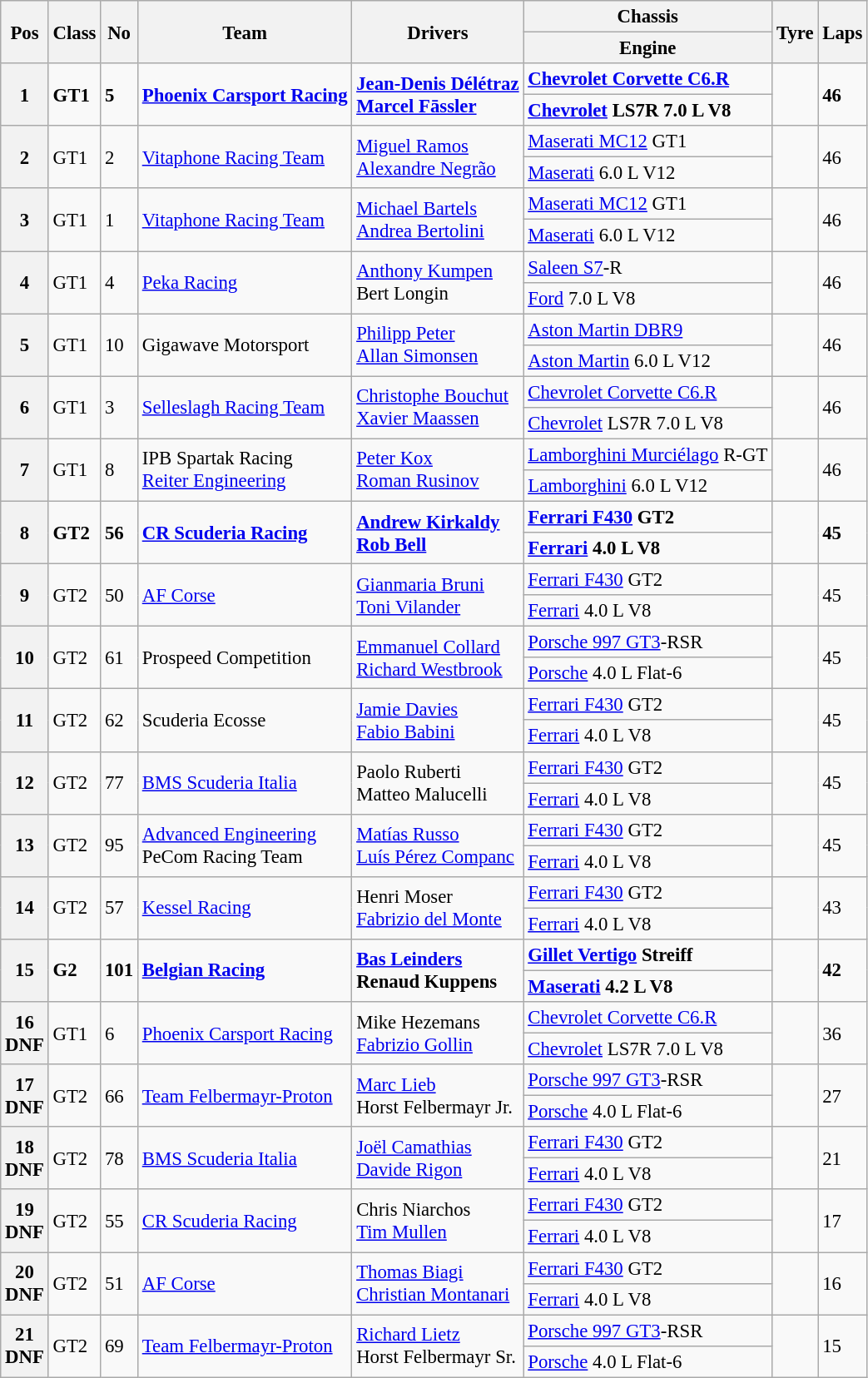<table class="wikitable" style="font-size: 95%;">
<tr>
<th rowspan=2>Pos</th>
<th rowspan=2>Class</th>
<th rowspan=2>No</th>
<th rowspan=2>Team</th>
<th rowspan=2>Drivers</th>
<th>Chassis</th>
<th rowspan=2>Tyre</th>
<th rowspan=2>Laps</th>
</tr>
<tr>
<th>Engine</th>
</tr>
<tr style="font-weight:bold">
<th rowspan=2>1</th>
<td rowspan=2>GT1</td>
<td rowspan=2>5</td>
<td rowspan=2> <a href='#'>Phoenix Carsport Racing</a></td>
<td rowspan=2> <a href='#'>Jean-Denis Délétraz</a><br> <a href='#'>Marcel Fāssler</a></td>
<td><a href='#'>Chevrolet Corvette C6.R</a></td>
<td rowspan=2></td>
<td rowspan=2>46</td>
</tr>
<tr style="font-weight:bold">
<td><a href='#'>Chevrolet</a> LS7R 7.0 L V8</td>
</tr>
<tr>
<th rowspan=2>2</th>
<td rowspan=2>GT1</td>
<td rowspan=2>2</td>
<td rowspan=2> <a href='#'>Vitaphone Racing Team</a></td>
<td rowspan=2> <a href='#'>Miguel Ramos</a><br> <a href='#'>Alexandre Negrão</a></td>
<td><a href='#'>Maserati MC12</a> GT1</td>
<td rowspan=2></td>
<td rowspan=2>46</td>
</tr>
<tr>
<td><a href='#'>Maserati</a> 6.0 L V12</td>
</tr>
<tr>
<th rowspan=2>3</th>
<td rowspan=2>GT1</td>
<td rowspan=2>1</td>
<td rowspan=2> <a href='#'>Vitaphone Racing Team</a></td>
<td rowspan=2> <a href='#'>Michael Bartels</a><br> <a href='#'>Andrea Bertolini</a></td>
<td><a href='#'>Maserati MC12</a> GT1</td>
<td rowspan=2></td>
<td rowspan=2>46</td>
</tr>
<tr>
<td><a href='#'>Maserati</a> 6.0 L V12</td>
</tr>
<tr>
<th rowspan=2>4</th>
<td rowspan=2>GT1</td>
<td rowspan=2>4</td>
<td rowspan=2> <a href='#'>Peka Racing</a></td>
<td rowspan=2> <a href='#'>Anthony Kumpen</a><br> Bert Longin</td>
<td><a href='#'>Saleen S7</a>-R</td>
<td rowspan=2></td>
<td rowspan=2>46</td>
</tr>
<tr>
<td><a href='#'>Ford</a> 7.0 L V8</td>
</tr>
<tr>
<th rowspan=2>5</th>
<td rowspan=2>GT1</td>
<td rowspan=2>10</td>
<td rowspan=2> Gigawave Motorsport</td>
<td rowspan=2> <a href='#'>Philipp Peter</a><br> <a href='#'>Allan Simonsen</a></td>
<td><a href='#'>Aston Martin DBR9</a></td>
<td rowspan=2></td>
<td rowspan=2>46</td>
</tr>
<tr>
<td><a href='#'>Aston Martin</a> 6.0 L V12</td>
</tr>
<tr>
<th rowspan=2>6</th>
<td rowspan=2>GT1</td>
<td rowspan=2>3</td>
<td rowspan=2> <a href='#'>Selleslagh Racing Team</a></td>
<td rowspan=2> <a href='#'>Christophe Bouchut</a><br> <a href='#'>Xavier Maassen</a></td>
<td><a href='#'>Chevrolet Corvette C6.R</a></td>
<td rowspan=2></td>
<td rowspan=2>46</td>
</tr>
<tr>
<td><a href='#'>Chevrolet</a> LS7R 7.0 L V8</td>
</tr>
<tr>
<th rowspan=2>7</th>
<td rowspan=2>GT1</td>
<td rowspan=2>8</td>
<td rowspan=2> IPB Spartak Racing<br> <a href='#'>Reiter Engineering</a></td>
<td rowspan=2> <a href='#'>Peter Kox</a><br> <a href='#'>Roman Rusinov</a></td>
<td><a href='#'>Lamborghini Murciélago</a> R-GT</td>
<td rowspan=2></td>
<td rowspan=2>46</td>
</tr>
<tr>
<td><a href='#'>Lamborghini</a> 6.0 L V12</td>
</tr>
<tr style="font-weight:bold">
<th rowspan=2>8</th>
<td rowspan=2>GT2</td>
<td rowspan=2>56</td>
<td rowspan=2> <a href='#'>CR Scuderia Racing</a></td>
<td rowspan=2> <a href='#'>Andrew Kirkaldy</a><br> <a href='#'>Rob Bell</a></td>
<td><a href='#'>Ferrari F430</a> GT2</td>
<td rowspan=2></td>
<td rowspan=2>45</td>
</tr>
<tr style="font-weight:bold">
<td><a href='#'>Ferrari</a> 4.0 L V8</td>
</tr>
<tr>
<th rowspan=2>9</th>
<td rowspan=2>GT2</td>
<td rowspan=2>50</td>
<td rowspan=2> <a href='#'>AF Corse</a></td>
<td rowspan=2> <a href='#'>Gianmaria Bruni</a><br> <a href='#'>Toni Vilander</a></td>
<td><a href='#'>Ferrari F430</a> GT2</td>
<td rowspan=2></td>
<td rowspan=2>45</td>
</tr>
<tr>
<td><a href='#'>Ferrari</a> 4.0 L V8</td>
</tr>
<tr>
<th rowspan=2>10</th>
<td rowspan=2>GT2</td>
<td rowspan=2>61</td>
<td rowspan=2> Prospeed Competition</td>
<td rowspan=2> <a href='#'>Emmanuel Collard</a><br> <a href='#'>Richard Westbrook</a></td>
<td><a href='#'>Porsche 997 GT3</a>-RSR</td>
<td rowspan=2></td>
<td rowspan=2>45</td>
</tr>
<tr>
<td><a href='#'>Porsche</a> 4.0 L Flat-6</td>
</tr>
<tr>
<th rowspan=2>11</th>
<td rowspan=2>GT2</td>
<td rowspan=2>62</td>
<td rowspan=2> Scuderia Ecosse</td>
<td rowspan=2> <a href='#'>Jamie Davies</a><br> <a href='#'>Fabio Babini</a></td>
<td><a href='#'>Ferrari F430</a> GT2</td>
<td rowspan=2></td>
<td rowspan=2>45</td>
</tr>
<tr>
<td><a href='#'>Ferrari</a> 4.0 L V8</td>
</tr>
<tr>
<th rowspan=2>12</th>
<td rowspan=2>GT2</td>
<td rowspan=2>77</td>
<td rowspan=2> <a href='#'>BMS Scuderia Italia</a></td>
<td rowspan=2> Paolo Ruberti<br> Matteo Malucelli</td>
<td><a href='#'>Ferrari F430</a> GT2</td>
<td rowspan=2></td>
<td rowspan=2>45</td>
</tr>
<tr>
<td><a href='#'>Ferrari</a> 4.0 L V8</td>
</tr>
<tr>
<th rowspan=2>13</th>
<td rowspan=2>GT2</td>
<td rowspan=2>95</td>
<td rowspan=2> <a href='#'>Advanced Engineering</a><br> PeCom Racing Team</td>
<td rowspan=2> <a href='#'>Matías Russo</a><br> <a href='#'>Luís Pérez Companc</a></td>
<td><a href='#'>Ferrari F430</a> GT2</td>
<td rowspan=2></td>
<td rowspan=2>45</td>
</tr>
<tr>
<td><a href='#'>Ferrari</a> 4.0 L V8</td>
</tr>
<tr>
<th rowspan=2>14</th>
<td rowspan=2>GT2</td>
<td rowspan=2>57</td>
<td rowspan=2> <a href='#'>Kessel Racing</a></td>
<td rowspan=2> Henri Moser<br> <a href='#'>Fabrizio del Monte</a></td>
<td><a href='#'>Ferrari F430</a> GT2</td>
<td rowspan=2></td>
<td rowspan=2>43</td>
</tr>
<tr>
<td><a href='#'>Ferrari</a> 4.0 L V8</td>
</tr>
<tr style="font-weight:bold">
<th rowspan=2>15</th>
<td rowspan=2>G2</td>
<td rowspan=2>101</td>
<td rowspan=2> <a href='#'>Belgian Racing</a></td>
<td rowspan=2> <a href='#'>Bas Leinders</a><br> Renaud Kuppens</td>
<td><a href='#'>Gillet Vertigo</a> Streiff</td>
<td rowspan=2></td>
<td rowspan=2>42</td>
</tr>
<tr style="font-weight:bold">
<td><a href='#'>Maserati</a> 4.2 L V8</td>
</tr>
<tr>
<th rowspan=2>16<br>DNF</th>
<td rowspan=2>GT1</td>
<td rowspan=2>6</td>
<td rowspan=2> <a href='#'>Phoenix Carsport Racing</a></td>
<td rowspan=2> Mike Hezemans<br> <a href='#'>Fabrizio Gollin</a></td>
<td><a href='#'>Chevrolet Corvette C6.R</a></td>
<td rowspan=2></td>
<td rowspan=2>36</td>
</tr>
<tr>
<td><a href='#'>Chevrolet</a> LS7R 7.0 L V8</td>
</tr>
<tr>
<th rowspan=2>17<br>DNF</th>
<td rowspan=2>GT2</td>
<td rowspan=2>66</td>
<td rowspan=2> <a href='#'>Team Felbermayr-Proton</a></td>
<td rowspan=2> <a href='#'>Marc Lieb</a><br> Horst Felbermayr Jr.</td>
<td><a href='#'>Porsche 997 GT3</a>-RSR</td>
<td rowspan=2></td>
<td rowspan=2>27</td>
</tr>
<tr>
<td><a href='#'>Porsche</a> 4.0 L Flat-6</td>
</tr>
<tr>
<th rowspan=2>18<br>DNF</th>
<td rowspan=2>GT2</td>
<td rowspan=2>78</td>
<td rowspan=2> <a href='#'>BMS Scuderia Italia</a></td>
<td rowspan=2> <a href='#'>Joël Camathias</a><br> <a href='#'>Davide Rigon</a></td>
<td><a href='#'>Ferrari F430</a> GT2</td>
<td rowspan=2></td>
<td rowspan=2>21</td>
</tr>
<tr>
<td><a href='#'>Ferrari</a> 4.0 L V8</td>
</tr>
<tr>
<th rowspan=2>19<br>DNF</th>
<td rowspan=2>GT2</td>
<td rowspan=2>55</td>
<td rowspan=2> <a href='#'>CR Scuderia Racing</a></td>
<td rowspan=2> Chris Niarchos<br> <a href='#'>Tim Mullen</a></td>
<td><a href='#'>Ferrari F430</a> GT2</td>
<td rowspan=2></td>
<td rowspan=2>17</td>
</tr>
<tr>
<td><a href='#'>Ferrari</a> 4.0 L V8</td>
</tr>
<tr>
<th rowspan=2>20<br>DNF</th>
<td rowspan=2>GT2</td>
<td rowspan=2>51</td>
<td rowspan=2> <a href='#'>AF Corse</a></td>
<td rowspan=2> <a href='#'>Thomas Biagi</a><br> <a href='#'>Christian Montanari</a></td>
<td><a href='#'>Ferrari F430</a> GT2</td>
<td rowspan=2></td>
<td rowspan=2>16</td>
</tr>
<tr>
<td><a href='#'>Ferrari</a> 4.0 L V8</td>
</tr>
<tr>
<th rowspan=2>21<br>DNF</th>
<td rowspan=2>GT2</td>
<td rowspan=2>69</td>
<td rowspan=2> <a href='#'>Team Felbermayr-Proton</a></td>
<td rowspan=2> <a href='#'>Richard Lietz</a><br> Horst Felbermayr Sr.</td>
<td><a href='#'>Porsche 997 GT3</a>-RSR</td>
<td rowspan=2></td>
<td rowspan=2>15</td>
</tr>
<tr>
<td><a href='#'>Porsche</a> 4.0 L Flat-6</td>
</tr>
</table>
